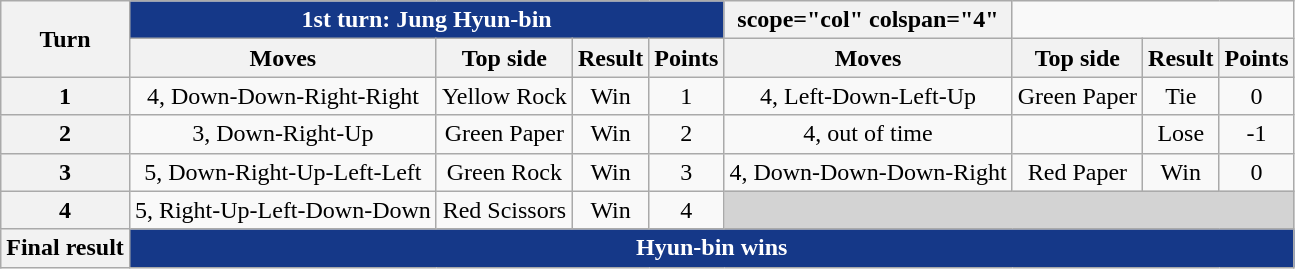<table class="wikitable" style="text-align:center">
<tr>
<th scope="col" rowspan="2">Turn</th>
<th scope="col" colspan="4" style="background-color:#153888; color:white">1st turn: Jung Hyun-bin</th>
<th>scope="col" colspan="4"  </th>
</tr>
<tr>
<th scope="col">Moves</th>
<th scope="col">Top side</th>
<th scope="col">Result</th>
<th scope="col">Points</th>
<th scope="col">Moves</th>
<th scope="col">Top side</th>
<th scope="col">Result</th>
<th scope="col">Points</th>
</tr>
<tr>
<th scope="row">1</th>
<td>4, Down-Down-Right-Right</td>
<td>Yellow Rock</td>
<td>Win</td>
<td>1</td>
<td>4, Left-Down-Left-Up</td>
<td>Green Paper</td>
<td>Tie</td>
<td>0</td>
</tr>
<tr>
<th scope="row">2</th>
<td>3, Down-Right-Up</td>
<td>Green Paper</td>
<td>Win</td>
<td>2</td>
<td>4, out of time</td>
<td></td>
<td>Lose</td>
<td>-1</td>
</tr>
<tr>
<th scope="row">3</th>
<td>5, Down-Right-Up-Left-Left</td>
<td>Green Rock</td>
<td>Win</td>
<td>3</td>
<td>4, Down-Down-Down-Right</td>
<td>Red Paper</td>
<td>Win</td>
<td>0</td>
</tr>
<tr>
<th scope="row">4</th>
<td>5, Right-Up-Left-Down-Down</td>
<td>Red Scissors</td>
<td>Win</td>
<td>4</td>
<td colspan="4" style="background-color:lightgrey"></td>
</tr>
<tr>
<th scope="row">Final result</th>
<td colspan="8" style="background-color:#153888; color:white"><strong>Hyun-bin wins</strong></td>
</tr>
</table>
